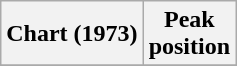<table class="wikitable sortable plainrowheaders">
<tr>
<th>Chart (1973)</th>
<th>Peak<br>position</th>
</tr>
<tr>
</tr>
</table>
